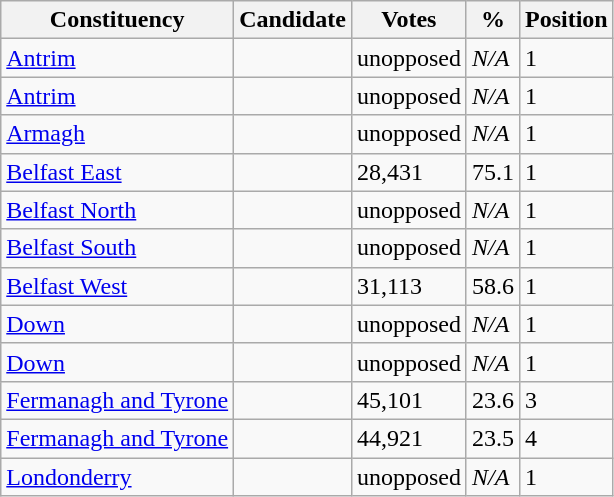<table class="wikitable sortable">
<tr>
<th>Constituency</th>
<th>Candidate</th>
<th>Votes</th>
<th>%</th>
<th>Position</th>
</tr>
<tr>
<td><a href='#'>Antrim</a></td>
<td></td>
<td>unopposed</td>
<td><em>N/A</em></td>
<td>1</td>
</tr>
<tr>
<td><a href='#'>Antrim</a></td>
<td></td>
<td>unopposed</td>
<td><em>N/A</em></td>
<td>1</td>
</tr>
<tr>
<td><a href='#'>Armagh</a></td>
<td></td>
<td>unopposed</td>
<td><em>N/A</em></td>
<td>1</td>
</tr>
<tr>
<td><a href='#'>Belfast East</a></td>
<td></td>
<td>28,431</td>
<td>75.1</td>
<td>1</td>
</tr>
<tr>
<td><a href='#'>Belfast North</a></td>
<td></td>
<td>unopposed</td>
<td><em>N/A</em></td>
<td>1</td>
</tr>
<tr>
<td><a href='#'>Belfast South</a></td>
<td></td>
<td>unopposed</td>
<td><em>N/A</em></td>
<td>1</td>
</tr>
<tr>
<td><a href='#'>Belfast West</a></td>
<td></td>
<td>31,113</td>
<td>58.6</td>
<td>1</td>
</tr>
<tr>
<td><a href='#'>Down</a></td>
<td></td>
<td>unopposed</td>
<td><em>N/A</em></td>
<td>1</td>
</tr>
<tr>
<td><a href='#'>Down</a></td>
<td></td>
<td>unopposed</td>
<td><em>N/A</em></td>
<td>1</td>
</tr>
<tr>
<td><a href='#'>Fermanagh and Tyrone</a></td>
<td></td>
<td>45,101</td>
<td>23.6</td>
<td>3</td>
</tr>
<tr>
<td><a href='#'>Fermanagh and Tyrone</a></td>
<td></td>
<td>44,921</td>
<td>23.5</td>
<td>4</td>
</tr>
<tr>
<td><a href='#'>Londonderry</a></td>
<td></td>
<td>unopposed</td>
<td><em>N/A</em></td>
<td>1</td>
</tr>
</table>
